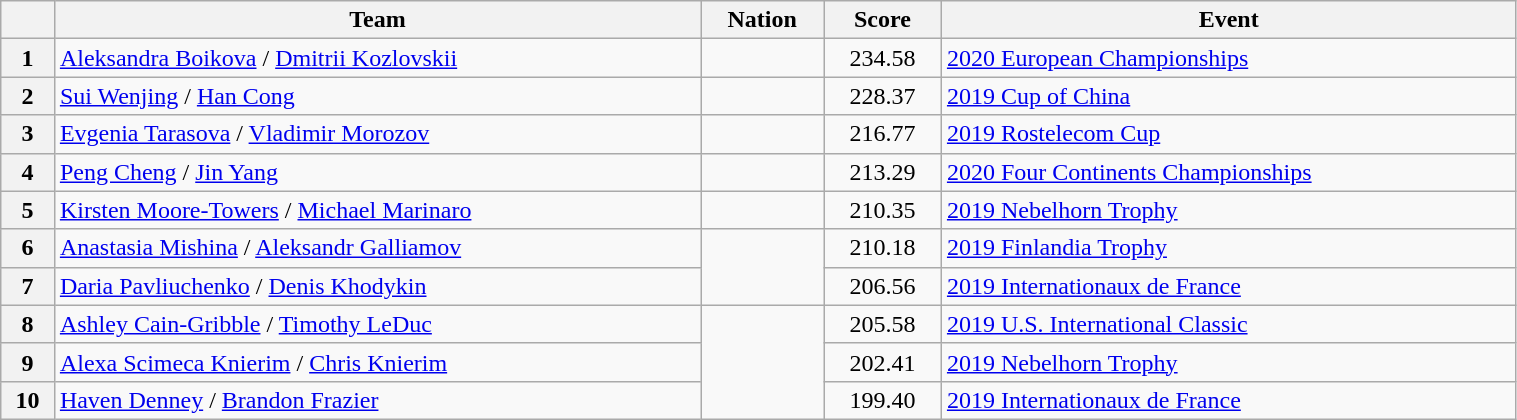<table class="wikitable sortable" style="text-align:left; width:80%">
<tr>
<th scope="col"></th>
<th scope="col">Team</th>
<th scope="col">Nation</th>
<th scope="col">Score</th>
<th scope="col">Event</th>
</tr>
<tr>
<th scope="row">1</th>
<td><a href='#'>Aleksandra Boikova</a> / <a href='#'>Dmitrii Kozlovskii</a></td>
<td></td>
<td style="text-align:center;">234.58</td>
<td><a href='#'>2020 European Championships</a></td>
</tr>
<tr>
<th scope="row">2</th>
<td><a href='#'>Sui Wenjing</a> / <a href='#'>Han Cong</a></td>
<td></td>
<td style="text-align:center;">228.37</td>
<td><a href='#'>2019 Cup of China</a></td>
</tr>
<tr>
<th scope="row">3</th>
<td><a href='#'>Evgenia Tarasova</a> / <a href='#'>Vladimir Morozov</a></td>
<td></td>
<td style="text-align:center;">216.77</td>
<td><a href='#'>2019 Rostelecom Cup</a></td>
</tr>
<tr>
<th scope="row">4</th>
<td><a href='#'>Peng Cheng</a> / <a href='#'>Jin Yang</a></td>
<td></td>
<td style="text-align:center;">213.29</td>
<td><a href='#'>2020 Four Continents Championships</a></td>
</tr>
<tr>
<th scope="row">5</th>
<td><a href='#'>Kirsten Moore-Towers</a> / <a href='#'>Michael Marinaro</a></td>
<td></td>
<td style="text-align:center;">210.35</td>
<td><a href='#'>2019 Nebelhorn Trophy</a></td>
</tr>
<tr>
<th scope="row">6</th>
<td><a href='#'>Anastasia Mishina</a> / <a href='#'>Aleksandr Galliamov</a></td>
<td rowspan="2"></td>
<td style="text-align:center;">210.18</td>
<td><a href='#'>2019 Finlandia Trophy</a></td>
</tr>
<tr>
<th scope="row">7</th>
<td><a href='#'>Daria Pavliuchenko</a> / <a href='#'>Denis Khodykin</a></td>
<td style="text-align:center;">206.56</td>
<td><a href='#'>2019 Internationaux de France</a></td>
</tr>
<tr>
<th scope="row">8</th>
<td><a href='#'>Ashley Cain-Gribble</a> / <a href='#'>Timothy LeDuc</a></td>
<td rowspan="3"></td>
<td style="text-align:center;">205.58</td>
<td><a href='#'>2019 U.S. International Classic</a></td>
</tr>
<tr>
<th scope="row">9</th>
<td><a href='#'>Alexa Scimeca Knierim</a> / <a href='#'>Chris Knierim</a></td>
<td style="text-align:center;">202.41</td>
<td><a href='#'>2019 Nebelhorn Trophy</a></td>
</tr>
<tr>
<th scope="row">10</th>
<td><a href='#'>Haven Denney</a> / <a href='#'>Brandon Frazier</a></td>
<td style="text-align:center;">199.40</td>
<td><a href='#'>2019 Internationaux de France</a></td>
</tr>
</table>
